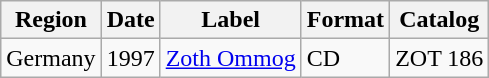<table class="wikitable">
<tr>
<th>Region</th>
<th>Date</th>
<th>Label</th>
<th>Format</th>
<th>Catalog</th>
</tr>
<tr>
<td>Germany</td>
<td>1997</td>
<td><a href='#'>Zoth Ommog</a></td>
<td>CD</td>
<td>ZOT 186</td>
</tr>
</table>
